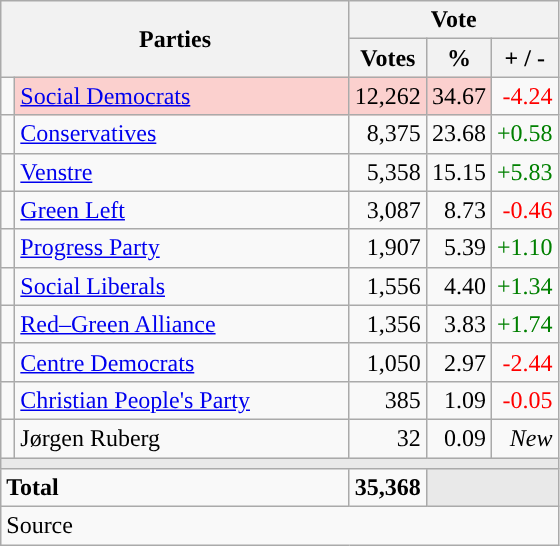<table class="wikitable" style="text-align:right;">
<tr>
<th style="text-align:centre;" rowspan="2" colspan="2" width="225">Parties</th>
<th colspan="3">Vote</th>
</tr>
<tr>
<th width="15">Votes</th>
<th width="15">%</th>
<th width="15">+ / -</th>
</tr>
<tr>
<td width="2" style="color:inherit;background:"></td>
<td bgcolor=#fbd0ce  align="left"><a href='#'>Social Democrats</a></td>
<td bgcolor=#fbd0ce>12,262</td>
<td bgcolor=#fbd0ce>34.67</td>
<td style=color:red;>-4.24</td>
</tr>
<tr>
<td width="2" style="color:inherit;background:"></td>
<td align="left"><a href='#'>Conservatives</a></td>
<td>8,375</td>
<td>23.68</td>
<td style=color:green;>+0.58</td>
</tr>
<tr>
<td width="2" style="color:inherit;background:"></td>
<td align="left"><a href='#'>Venstre</a></td>
<td>5,358</td>
<td>15.15</td>
<td style=color:green;>+5.83</td>
</tr>
<tr>
<td width="2" style="color:inherit;background:"></td>
<td align="left"><a href='#'>Green Left</a></td>
<td>3,087</td>
<td>8.73</td>
<td style=color:red;>-0.46</td>
</tr>
<tr>
<td width="2" style="color:inherit;background:"></td>
<td align="left"><a href='#'>Progress Party</a></td>
<td>1,907</td>
<td>5.39</td>
<td style=color:green;>+1.10</td>
</tr>
<tr>
<td width="2" style="color:inherit;background:"></td>
<td align="left"><a href='#'>Social Liberals</a></td>
<td>1,556</td>
<td>4.40</td>
<td style=color:green;>+1.34</td>
</tr>
<tr>
<td width="2" style="color:inherit;background:"></td>
<td align="left"><a href='#'>Red–Green Alliance</a></td>
<td>1,356</td>
<td>3.83</td>
<td style=color:green;>+1.74</td>
</tr>
<tr>
<td width="2" style="color:inherit;background:"></td>
<td align="left"><a href='#'>Centre Democrats</a></td>
<td>1,050</td>
<td>2.97</td>
<td style=color:red;>-2.44</td>
</tr>
<tr>
<td width="2" style="color:inherit;background:"></td>
<td align="left"><a href='#'>Christian People's Party</a></td>
<td>385</td>
<td>1.09</td>
<td style=color:red;>-0.05</td>
</tr>
<tr>
<td width="2" style="color:inherit;background:"></td>
<td align="left">Jørgen Ruberg</td>
<td>32</td>
<td>0.09</td>
<td><em>New</em></td>
</tr>
<tr>
<td colspan="7" bgcolor="#E9E9E9"></td>
</tr>
<tr>
<td align="left" colspan="2"><strong>Total</strong></td>
<td><strong>35,368</strong></td>
<td bgcolor="#E9E9E9" colspan="2"></td>
</tr>
<tr>
<td align="left" colspan="6">Source</td>
</tr>
</table>
